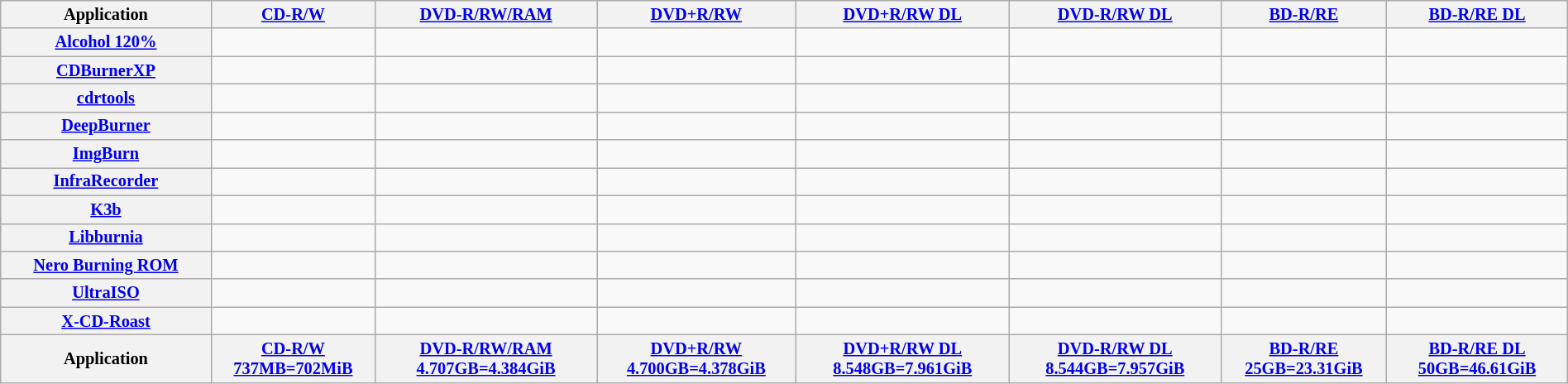<table class="wikitable sortable" style="font-size: 85%; text-align: center; width: 100%;">
<tr>
<th style="width: 12em">Application</th>
<th><a href='#'>CD-R</a><a href='#'>/W</a></th>
<th><a href='#'>DVD-R</a><a href='#'>/RW</a><a href='#'>/RAM</a></th>
<th><a href='#'>DVD+R</a><a href='#'>/RW</a></th>
<th><a href='#'>DVD+R</a><a href='#'>/RW DL</a></th>
<th><a href='#'>DVD-R</a><a href='#'>/RW DL</a></th>
<th><a href='#'>BD-R/RE</a></th>
<th><a href='#'>BD-R/RE DL</a></th>
</tr>
<tr>
<th><a href='#'>Alcohol 120%</a></th>
<td></td>
<td></td>
<td></td>
<td></td>
<td></td>
<td></td>
<td></td>
</tr>
<tr>
<th><a href='#'>CDBurnerXP</a></th>
<td></td>
<td></td>
<td></td>
<td></td>
<td></td>
<td></td>
<td></td>
</tr>
<tr>
<th><a href='#'>cdrtools</a></th>
<td></td>
<td></td>
<td></td>
<td></td>
<td></td>
<td></td>
<td></td>
</tr>
<tr>
<th><a href='#'>DeepBurner</a></th>
<td></td>
<td></td>
<td></td>
<td></td>
<td></td>
<td></td>
<td></td>
</tr>
<tr>
<th><a href='#'>ImgBurn</a></th>
<td></td>
<td></td>
<td></td>
<td></td>
<td></td>
<td></td>
<td></td>
</tr>
<tr>
<th><a href='#'>InfraRecorder</a></th>
<td></td>
<td></td>
<td></td>
<td></td>
<td></td>
<td></td>
<td></td>
</tr>
<tr>
<th><a href='#'>K3b</a></th>
<td></td>
<td></td>
<td></td>
<td></td>
<td></td>
<td></td>
<td></td>
</tr>
<tr>
<th><a href='#'>Libburnia</a></th>
<td></td>
<td></td>
<td></td>
<td></td>
<td></td>
<td></td>
<td></td>
</tr>
<tr>
<th><a href='#'>Nero Burning ROM</a></th>
<td></td>
<td></td>
<td></td>
<td></td>
<td></td>
<td></td>
<td></td>
</tr>
<tr>
<th><a href='#'>UltraISO</a></th>
<td></td>
<td></td>
<td></td>
<td></td>
<td></td>
<td></td>
<td></td>
</tr>
<tr>
<th><a href='#'>X-CD-Roast</a></th>
<td></td>
<td></td>
<td></td>
<td></td>
<td></td>
<td></td>
<td></td>
</tr>
<tr class="sortbottom">
<th>Application</th>
<th><a href='#'>CD-R</a><a href='#'>/W 737MB=702MiB</a></th>
<th><a href='#'>DVD-R</a><a href='#'>/RW</a><a href='#'>/RAM 4.707GB=4.384GiB</a></th>
<th><a href='#'>DVD+R</a><a href='#'>/RW 4.700GB=4.378GiB</a></th>
<th><a href='#'>DVD+R</a><a href='#'>/RW DL 8.548GB=7.961GiB</a></th>
<th><a href='#'>DVD-R</a><a href='#'>/RW DL 8.544GB=7.957GiB</a></th>
<th><a href='#'>BD-R/RE 25GB=23.31GiB</a></th>
<th><a href='#'>BD-R/RE DL 50GB=46.61GiB</a></th>
</tr>
</table>
